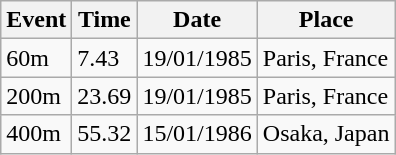<table class="wikitable">
<tr>
<th>Event</th>
<th>Time</th>
<th>Date</th>
<th>Place</th>
</tr>
<tr>
<td>60m</td>
<td>7.43</td>
<td>19/01/1985</td>
<td>Paris, France</td>
</tr>
<tr>
<td>200m</td>
<td>23.69</td>
<td>19/01/1985</td>
<td>Paris, France</td>
</tr>
<tr>
<td>400m</td>
<td>55.32</td>
<td>15/01/1986</td>
<td>Osaka, Japan</td>
</tr>
</table>
